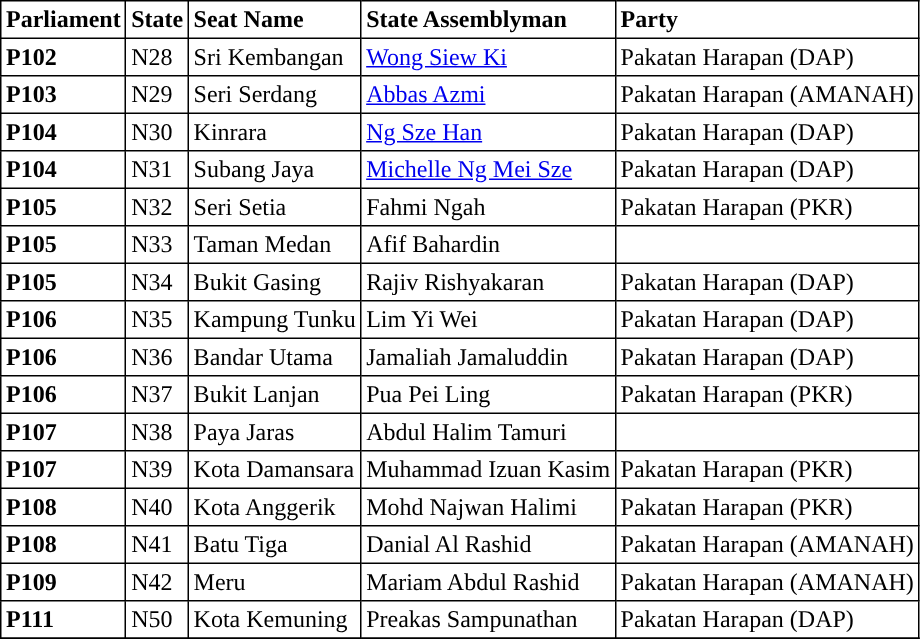<table class="toccolours sortable" border="1" cellpadding="3" style="border-collapse:collapse; text-align: left;">
<tr>
<th align="center">Parliament</th>
<th>State</th>
<th>Seat Name</th>
<th>State Assemblyman</th>
<th>Party</th>
</tr>
<tr>
<th align="left">P102</th>
<td>N28</td>
<td>Sri Kembangan</td>
<td><a href='#'>Wong Siew Ki</a></td>
<td>Pakatan Harapan (DAP)</td>
</tr>
<tr>
<th align="left">P103</th>
<td>N29</td>
<td>Seri Serdang</td>
<td><a href='#'> Abbas Azmi</a></td>
<td>Pakatan Harapan (AMANAH)</td>
</tr>
<tr>
<th align="left">P104</th>
<td>N30</td>
<td>Kinrara</td>
<td><a href='#'>Ng Sze Han</a></td>
<td>Pakatan Harapan (DAP)</td>
</tr>
<tr>
<th align="left">P104</th>
<td>N31</td>
<td>Subang Jaya</td>
<td><a href='#'> Michelle Ng Mei Sze</a></td>
<td>Pakatan Harapan (DAP)</td>
</tr>
<tr>
<th align="left">P105</th>
<td>N32</td>
<td>Seri Setia</td>
<td>Fahmi Ngah</td>
<td>Pakatan Harapan (PKR)</td>
</tr>
<tr>
<th align="left">P105</th>
<td>N33</td>
<td>Taman Medan</td>
<td>Afif Bahardin</td>
<td></td>
</tr>
<tr>
<th align="left">P105</th>
<td>N34</td>
<td>Bukit Gasing</td>
<td>Rajiv Rishyakaran</td>
<td>Pakatan Harapan (DAP)</td>
</tr>
<tr>
<th align="left">P106</th>
<td>N35</td>
<td>Kampung Tunku</td>
<td>Lim Yi Wei</td>
<td>Pakatan Harapan (DAP)</td>
</tr>
<tr>
<th align="left">P106</th>
<td>N36</td>
<td>Bandar Utama</td>
<td>Jamaliah Jamaluddin</td>
<td>Pakatan Harapan (DAP)</td>
</tr>
<tr>
<th align="left">P106</th>
<td>N37</td>
<td>Bukit Lanjan</td>
<td>Pua Pei Ling</td>
<td>Pakatan Harapan (PKR)</td>
</tr>
<tr>
<th align="left">P107</th>
<td>N38</td>
<td>Paya Jaras</td>
<td>Abdul Halim Tamuri</td>
<td></td>
</tr>
<tr>
<th align="left">P107</th>
<td>N39</td>
<td>Kota Damansara</td>
<td>Muhammad Izuan Kasim</td>
<td>Pakatan Harapan (PKR)</td>
</tr>
<tr>
<th align="left">P108</th>
<td>N40</td>
<td>Kota Anggerik</td>
<td>Mohd Najwan Halimi</td>
<td>Pakatan Harapan (PKR)</td>
</tr>
<tr>
<th align="left">P108</th>
<td>N41</td>
<td>Batu Tiga</td>
<td>Danial Al Rashid</td>
<td>Pakatan Harapan (AMANAH)</td>
</tr>
<tr>
<th align="left">P109</th>
<td>N42</td>
<td>Meru</td>
<td>Mariam Abdul Rashid</td>
<td>Pakatan Harapan (AMANAH)</td>
</tr>
<tr>
<th align="left">P111</th>
<td>N50</td>
<td>Kota Kemuning</td>
<td>Preakas Sampunathan</td>
<td>Pakatan Harapan (DAP)</td>
</tr>
<tr>
</tr>
</table>
